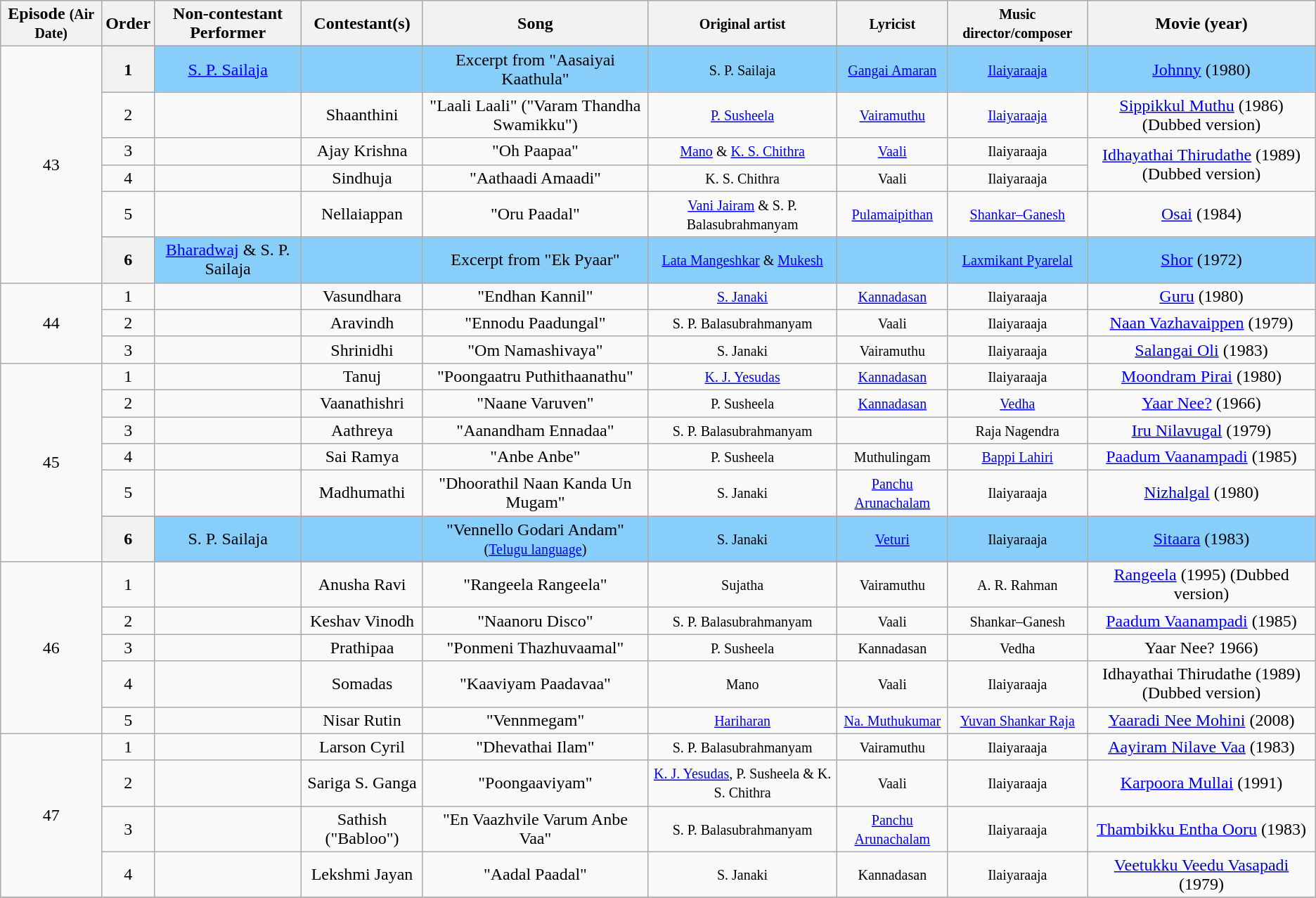<table class="wikitable sortable" style="text-align: center; width: auto;">
<tr style="background:lightgrey; text-align:center;">
<th>Episode <small>(Air Date)</small></th>
<th>Order</th>
<th>Non-contestant Performer</th>
<th>Contestant(s)</th>
<th>Song</th>
<th><small>Original artist</small></th>
<th><small>Lyricist</small></th>
<th><small>Music director/composer</small></th>
<th>Movie (year)</th>
</tr>
<tr>
<td rowspan=7>43 <br><small></small></td>
</tr>
<tr style="background:lightskyblue">
<th scope="row">1</th>
<td><a href='#'>S. P. Sailaja</a></td>
<td></td>
<td>Excerpt from "Aasaiyai Kaathula"</td>
<td><small>S. P. Sailaja</small></td>
<td><small><a href='#'>Gangai Amaran</a></small></td>
<td><small><a href='#'>Ilaiyaraaja</a></small></td>
<td><a href='#'>Johnny</a> (1980)</td>
</tr>
<tr>
<td>2</td>
<td></td>
<td>Shaanthini</td>
<td>"Laali Laali" ("Varam Thandha Swamikku")</td>
<td><small><a href='#'>P. Susheela</a></small></td>
<td><small><a href='#'>Vairamuthu</a></small></td>
<td><small><a href='#'>Ilaiyaraaja</a></small></td>
<td><a href='#'>Sippikkul Muthu</a> (1986) (Dubbed version)</td>
</tr>
<tr>
<td>3</td>
<td></td>
<td>Ajay Krishna</td>
<td>"Oh Paapaa"</td>
<td><small><a href='#'>Mano</a> & <a href='#'>K. S. Chithra</a></small></td>
<td><small><a href='#'>Vaali</a></small></td>
<td><small>Ilaiyaraaja</small></td>
<td rowspan="2"><a href='#'>Idhayathai Thirudathe</a> (1989) (Dubbed version)</td>
</tr>
<tr>
<td>4</td>
<td></td>
<td>Sindhuja</td>
<td>"Aathaadi Amaadi"</td>
<td><small>K. S. Chithra</small></td>
<td><small>Vaali</small></td>
<td><small>Ilaiyaraaja</small></td>
</tr>
<tr>
<td>5</td>
<td></td>
<td>Nellaiappan</td>
<td>"Oru Paadal"</td>
<td><small><a href='#'>Vani Jairam</a> & S. P. Balasubrahmanyam</small></td>
<td><small><a href='#'>Pulamaipithan</a></small></td>
<td><small><a href='#'>Shankar–Ganesh</a></small></td>
<td><a href='#'>Osai</a> (1984)</td>
</tr>
<tr style="background:lightskyblue">
<th scope="row">6</th>
<td><a href='#'>Bharadwaj</a> & S. P. Sailaja</td>
<td></td>
<td>Excerpt from "Ek Pyaar"</td>
<td><small><a href='#'>Lata Mangeshkar</a> & <a href='#'>Mukesh</a></small></td>
<td></td>
<td><small><a href='#'>Laxmikant Pyarelal</a></small></td>
<td><a href='#'>Shor</a> (1972)</td>
</tr>
<tr>
<td rowspan=3>44 <br><small></small></td>
<td>1</td>
<td></td>
<td>Vasundhara</td>
<td>"Endhan Kannil"</td>
<td><small><a href='#'>S. Janaki</a></small></td>
<td><small><a href='#'>Kannadasan</a></small></td>
<td><small>Ilaiyaraaja</small></td>
<td><a href='#'>Guru</a> (1980)</td>
</tr>
<tr>
<td>2</td>
<td></td>
<td>Aravindh</td>
<td>"Ennodu Paadungal"</td>
<td><small>S. P. Balasubrahmanyam</small></td>
<td><small>Vaali</small></td>
<td><small>Ilaiyaraaja</small></td>
<td><a href='#'>Naan Vazhavaippen</a> (1979)</td>
</tr>
<tr>
<td>3</td>
<td></td>
<td>Shrinidhi</td>
<td>"Om Namashivaya"</td>
<td><small>S. Janaki</small></td>
<td><small>Vairamuthu</small></td>
<td><small>Ilaiyaraaja</small></td>
<td><a href='#'>Salangai Oli</a> (1983)</td>
</tr>
<tr>
<td rowspan=6>45 <br><small></small></td>
<td>1</td>
<td></td>
<td>Tanuj</td>
<td>"Poongaatru Puthithaanathu"</td>
<td><small><a href='#'>K. J. Yesudas</a></small></td>
<td><small><a href='#'>Kannadasan</a></small></td>
<td><small>Ilaiyaraaja</small></td>
<td><a href='#'>Moondram Pirai</a> (1980)</td>
</tr>
<tr>
<td>2</td>
<td></td>
<td>Vaanathishri</td>
<td>"Naane Varuven"</td>
<td><small>P. Susheela</small></td>
<td><small><a href='#'>Kannadasan</a></small></td>
<td><small><a href='#'>Vedha</a></small></td>
<td><a href='#'>Yaar Nee?</a> (1966)</td>
</tr>
<tr>
<td>3</td>
<td></td>
<td>Aathreya</td>
<td>"Aanandham Ennadaa"</td>
<td><small>S. P. Balasubrahmanyam</small></td>
<td></td>
<td><small>Raja Nagendra</small></td>
<td><a href='#'>Iru Nilavugal</a> (1979)</td>
</tr>
<tr>
<td>4</td>
<td></td>
<td>Sai Ramya</td>
<td>"Anbe Anbe"</td>
<td><small>P. Susheela</small></td>
<td><small>Muthulingam</small></td>
<td><small><a href='#'>Bappi Lahiri</a></small></td>
<td><a href='#'>Paadum Vaanampadi</a> (1985)</td>
</tr>
<tr>
<td>5</td>
<td></td>
<td>Madhumathi</td>
<td>"Dhoorathil Naan Kanda Un Mugam"</td>
<td><small>S. Janaki</small></td>
<td><small><a href='#'>Panchu Arunachalam</a></small></td>
<td><small>Ilaiyaraaja</small></td>
<td><a href='#'>Nizhalgal</a> (1980)</td>
</tr>
<tr style="background:lightskyblue">
<th scope="row">6</th>
<td>S. P. Sailaja</td>
<td></td>
<td>"Vennello Godari Andam" <small>(<a href='#'>Telugu language</a>)</small></td>
<td><small>S. Janaki</small></td>
<td><small><a href='#'>Veturi</a></small></td>
<td><small>Ilaiyaraaja</small></td>
<td><a href='#'>Sitaara</a> (1983)</td>
</tr>
<tr>
<td rowspan=5>46 <br><small></small></td>
<td>1</td>
<td></td>
<td>Anusha Ravi</td>
<td>"Rangeela Rangeela"</td>
<td><small>Sujatha</small></td>
<td><small>Vairamuthu</small></td>
<td><small>A. R. Rahman</small></td>
<td><a href='#'>Rangeela</a> (1995) (Dubbed version)</td>
</tr>
<tr>
<td>2</td>
<td></td>
<td>Keshav Vinodh</td>
<td>"Naanoru Disco"</td>
<td><small>S. P. Balasubrahmanyam</small></td>
<td><small>Vaali</small></td>
<td><small>Shankar–Ganesh</small></td>
<td><a href='#'>Paadum Vaanampadi</a> (1985)</td>
</tr>
<tr>
<td>3</td>
<td></td>
<td>Prathipaa</td>
<td>"Ponmeni Thazhuvaamal"</td>
<td><small>P. Susheela</small></td>
<td><small>Kannadasan</small></td>
<td><small>Vedha</small></td>
<td>Yaar Nee? 1966)</td>
</tr>
<tr>
<td>4</td>
<td></td>
<td>Somadas</td>
<td>"Kaaviyam Paadavaa"</td>
<td><small>Mano</small></td>
<td><small>Vaali</small></td>
<td><small>Ilaiyaraaja</small></td>
<td>Idhayathai Thirudathe (1989) (Dubbed version)</td>
</tr>
<tr>
<td>5</td>
<td></td>
<td>Nisar Rutin</td>
<td>"Vennmegam"</td>
<td><small><a href='#'>Hariharan</a></small></td>
<td><small><a href='#'>Na. Muthukumar</a></small></td>
<td><small><a href='#'>Yuvan Shankar Raja</a></small></td>
<td><a href='#'>Yaaradi Nee Mohini</a> (2008)</td>
</tr>
<tr>
<td rowspan=4>47 <br><small></small></td>
<td>1</td>
<td></td>
<td>Larson Cyril</td>
<td>"Dhevathai Ilam"</td>
<td><small>S. P. Balasubrahmanyam</small></td>
<td><small>Vairamuthu</small></td>
<td><small>Ilaiyaraaja</small></td>
<td><a href='#'>Aayiram Nilave Vaa</a> (1983)</td>
</tr>
<tr>
<td>2</td>
<td></td>
<td>Sariga S. Ganga</td>
<td>"Poongaaviyam"</td>
<td><small><a href='#'>K. J. Yesudas</a>, P. Susheela & K. S. Chithra</small></td>
<td><small>Vaali</small></td>
<td><small>Ilaiyaraaja</small></td>
<td><a href='#'>Karpoora Mullai</a> (1991)</td>
</tr>
<tr>
<td>3</td>
<td></td>
<td>Sathish ("Babloo")</td>
<td>"En Vaazhvile Varum Anbe Vaa"</td>
<td><small>S. P. Balasubrahmanyam</small></td>
<td><small><a href='#'>Panchu Arunachalam</a></small></td>
<td><small>Ilaiyaraaja</small></td>
<td><a href='#'>Thambikku Entha Ooru</a> (1983)</td>
</tr>
<tr>
<td>4</td>
<td></td>
<td>Lekshmi Jayan</td>
<td>"Aadal Paadal"</td>
<td><small>S. Janaki</small></td>
<td><small>Kannadasan</small></td>
<td><small>Ilaiyaraaja</small></td>
<td><a href='#'>Veetukku Veedu Vasapadi</a> (1979)</td>
</tr>
<tr>
</tr>
</table>
